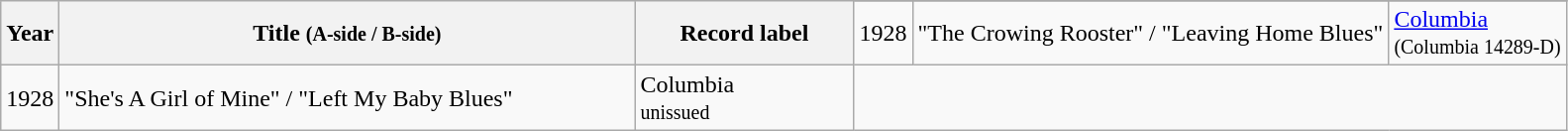<table class="wikitable sortable">
<tr>
<th width="30" rowspan="2">Year</th>
<th width="380" rowspan="2">Title <small>(A-side / B-side)</small></th>
<th width="140" rowspan="2">Record label</th>
</tr>
<tr>
<td>1928</td>
<td>"The Crowing Rooster" / "Leaving Home Blues"</td>
<td><a href='#'>Columbia</a><br><small>(Columbia 14289-D)</small></td>
</tr>
<tr>
<td>1928</td>
<td>"She's A Girl of Mine" / "Left My Baby Blues"</td>
<td>Columbia<br><small>unissued</small></td>
</tr>
</table>
